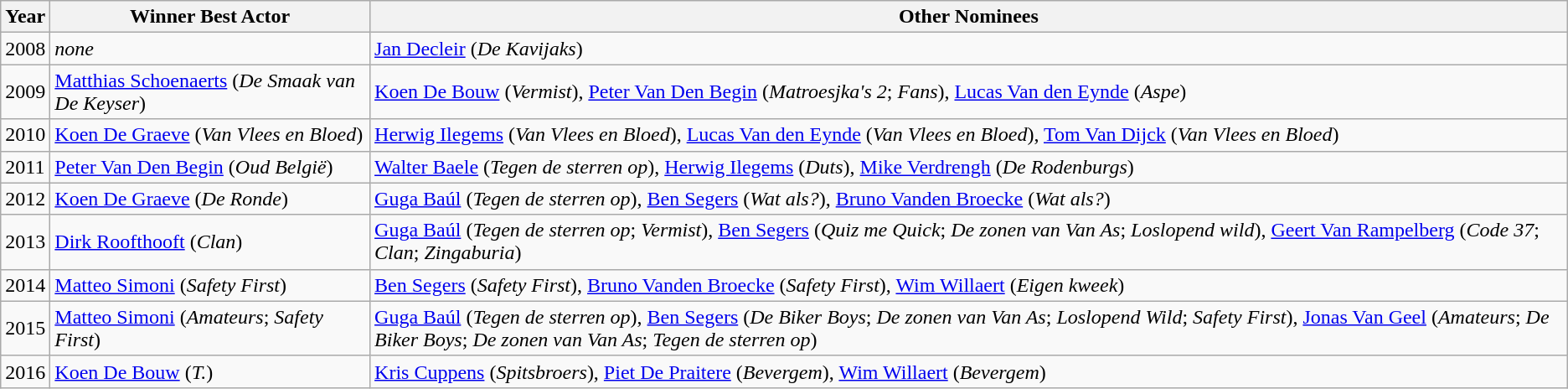<table class="wikitable" align="center">
<tr>
<th>Year</th>
<th>Winner Best Actor</th>
<th>Other Nominees</th>
</tr>
<tr>
<td>2008</td>
<td><em>none</em></td>
<td><a href='#'>Jan Decleir</a> (<em>De Kavijaks</em>)</td>
</tr>
<tr>
<td>2009</td>
<td><a href='#'>Matthias Schoenaerts</a> (<em>De Smaak van De Keyser</em>)</td>
<td><a href='#'>Koen De Bouw</a> (<em>Vermist</em>), <a href='#'>Peter Van Den Begin</a> (<em>Matroesjka's 2</em>; <em>Fans</em>), <a href='#'>Lucas Van den Eynde</a> (<em>Aspe</em>)</td>
</tr>
<tr>
<td>2010</td>
<td><a href='#'>Koen De Graeve</a> (<em>Van Vlees en Bloed</em>)</td>
<td><a href='#'>Herwig Ilegems</a> (<em>Van Vlees en Bloed</em>), <a href='#'>Lucas Van den Eynde</a> (<em>Van Vlees en Bloed</em>), <a href='#'>Tom Van Dijck</a> (<em>Van Vlees en Bloed</em>)</td>
</tr>
<tr>
<td>2011</td>
<td><a href='#'>Peter Van Den Begin</a> (<em>Oud België</em>)</td>
<td><a href='#'>Walter Baele</a> (<em>Tegen de sterren op</em>), <a href='#'>Herwig Ilegems</a> (<em>Duts</em>), <a href='#'>Mike Verdrengh</a> (<em>De Rodenburgs</em>)</td>
</tr>
<tr>
<td>2012</td>
<td><a href='#'>Koen De Graeve</a> (<em>De Ronde</em>)</td>
<td><a href='#'>Guga Baúl</a> (<em>Tegen de sterren op</em>), <a href='#'>Ben Segers</a> (<em>Wat als?</em>), <a href='#'>Bruno Vanden Broecke</a> (<em>Wat als?</em>)</td>
</tr>
<tr>
<td>2013</td>
<td><a href='#'>Dirk Roofthooft</a> (<em>Clan</em>)</td>
<td><a href='#'>Guga Baúl</a> (<em>Tegen de sterren op</em>; <em>Vermist</em>), <a href='#'>Ben Segers</a> (<em>Quiz me Quick</em>; <em>De zonen van Van As</em>; <em>Loslopend wild</em>), <a href='#'>Geert Van Rampelberg</a> (<em>Code 37</em>; <em>Clan</em>; <em>Zingaburia</em>)</td>
</tr>
<tr>
<td>2014</td>
<td><a href='#'>Matteo Simoni</a> (<em>Safety First</em>)</td>
<td><a href='#'>Ben Segers</a> (<em>Safety First</em>), <a href='#'>Bruno Vanden Broecke</a> (<em>Safety First</em>), <a href='#'>Wim Willaert</a> (<em>Eigen kweek</em>)</td>
</tr>
<tr>
<td>2015</td>
<td><a href='#'>Matteo Simoni</a> (<em>Amateurs</em>; <em>Safety First</em>)</td>
<td><a href='#'>Guga Baúl</a> (<em>Tegen de sterren op</em>), <a href='#'>Ben Segers</a> (<em>De Biker Boys</em>; <em>De zonen van Van As</em>; <em>Loslopend Wild</em>; <em>Safety First</em>), <a href='#'>Jonas Van Geel</a> (<em>Amateurs</em>; <em>De Biker Boys</em>; <em>De zonen van Van As</em>; <em>Tegen de sterren op</em>)</td>
</tr>
<tr>
<td>2016</td>
<td><a href='#'>Koen De Bouw</a> (<em>T.</em>)</td>
<td><a href='#'>Kris Cuppens</a> (<em>Spitsbroers</em>), <a href='#'>Piet De Praitere</a> (<em>Bevergem</em>), <a href='#'>Wim Willaert</a> (<em>Bevergem</em>)</td>
</tr>
</table>
